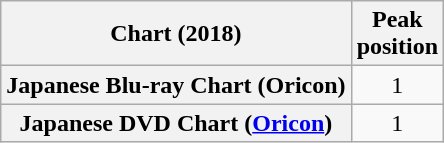<table class="wikitable plainrowheaders sortable" style="text-align:center;">
<tr>
<th>Chart (2018)</th>
<th>Peak<br>position</th>
</tr>
<tr>
<th scope="row">Japanese Blu-ray Chart (Oricon)</th>
<td>1</td>
</tr>
<tr>
<th scope="row">Japanese DVD Chart (<a href='#'>Oricon</a>)</th>
<td>1</td>
</tr>
</table>
